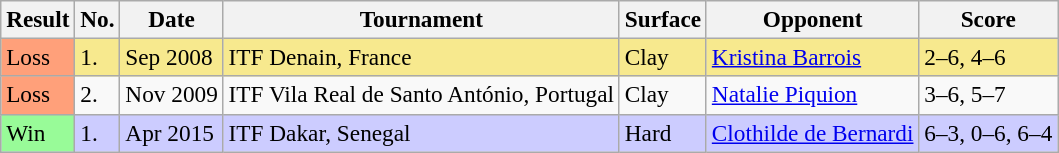<table class="sortable wikitable" style="font-size:97%;">
<tr>
<th>Result</th>
<th>No.</th>
<th>Date</th>
<th>Tournament</th>
<th>Surface</th>
<th>Opponent</th>
<th class="unsortable">Score</th>
</tr>
<tr style="background:#f7e98e;">
<td style="background:#ffa07a;">Loss</td>
<td>1.</td>
<td>Sep 2008</td>
<td>ITF Denain, France</td>
<td>Clay</td>
<td> <a href='#'>Kristina Barrois</a></td>
<td>2–6, 4–6</td>
</tr>
<tr>
<td style="background:#ffa07a;">Loss</td>
<td>2.</td>
<td>Nov 2009</td>
<td>ITF Vila Real de Santo António, Portugal</td>
<td>Clay</td>
<td> <a href='#'>Natalie Piquion</a></td>
<td>3–6, 5–7</td>
</tr>
<tr style="background:#ccccff;">
<td style="background:#98fb98;">Win</td>
<td>1.</td>
<td>Apr 2015</td>
<td>ITF Dakar, Senegal</td>
<td>Hard</td>
<td> <a href='#'>Clothilde de Bernardi</a></td>
<td>6–3, 0–6, 6–4</td>
</tr>
</table>
